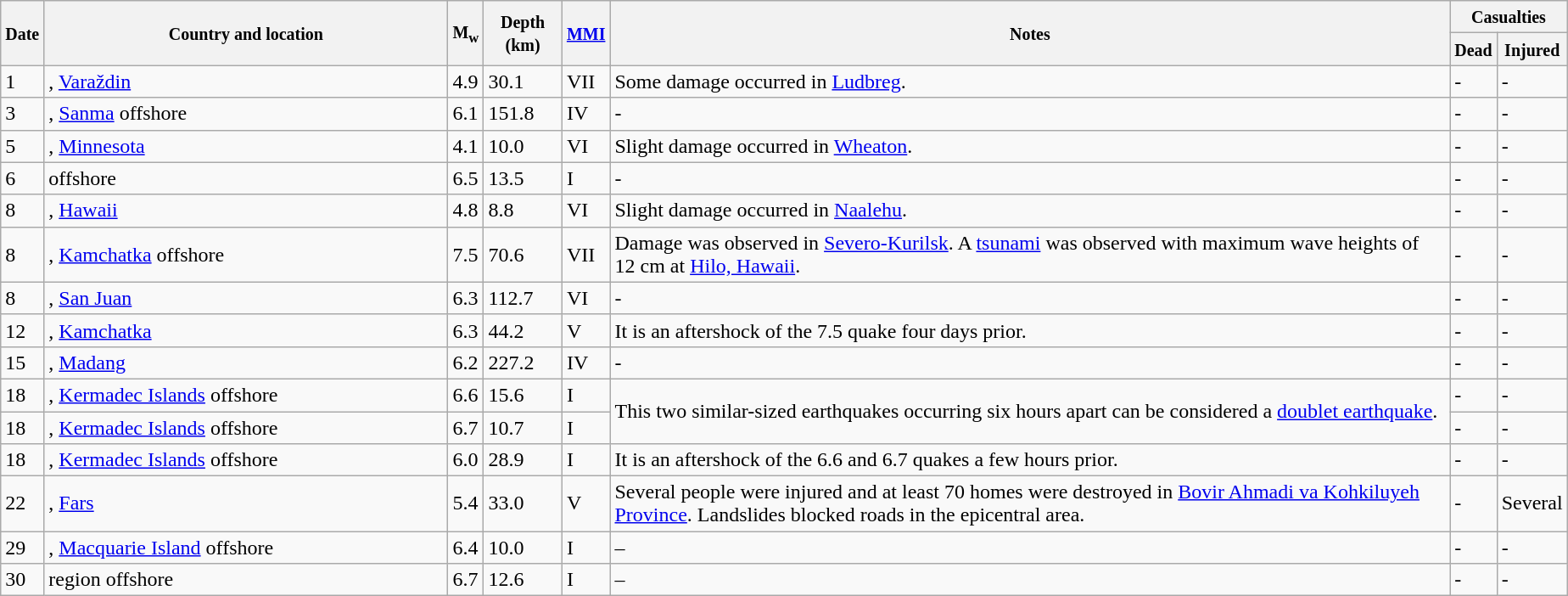<table class="wikitable sortable" style="border:1px black; margin-left:1em;">
<tr>
<th rowspan="2"><small>Date</small></th>
<th rowspan="2" style="width: 310px"><small>Country and location</small></th>
<th rowspan="2"><small>M<sub>w</sub></small></th>
<th rowspan="2"><small>Depth (km)</small></th>
<th rowspan="2"><small><a href='#'>MMI</a></small></th>
<th rowspan="2" class="unsortable"><small>Notes</small></th>
<th colspan="2"><small>Casualties</small></th>
</tr>
<tr>
<th><small>Dead</small></th>
<th><small>Injured</small></th>
</tr>
<tr>
<td>1</td>
<td>, <a href='#'>Varaždin</a></td>
<td>4.9</td>
<td>30.1</td>
<td>VII</td>
<td>Some damage occurred in <a href='#'>Ludbreg</a>.</td>
<td>-</td>
<td>-</td>
</tr>
<tr>
<td>3</td>
<td>, <a href='#'>Sanma</a> offshore</td>
<td>6.1</td>
<td>151.8</td>
<td>IV</td>
<td>-</td>
<td>-</td>
<td>-</td>
</tr>
<tr>
<td>5</td>
<td>, <a href='#'>Minnesota</a></td>
<td>4.1</td>
<td>10.0</td>
<td>VI</td>
<td>Slight damage occurred in <a href='#'>Wheaton</a>.</td>
<td>-</td>
<td>-</td>
</tr>
<tr>
<td>6</td>
<td> offshore</td>
<td>6.5</td>
<td>13.5</td>
<td>I</td>
<td>-</td>
<td>-</td>
<td>-</td>
</tr>
<tr>
<td>8</td>
<td>, <a href='#'>Hawaii</a></td>
<td>4.8</td>
<td>8.8</td>
<td>VI</td>
<td>Slight damage occurred in <a href='#'>Naalehu</a>.</td>
<td>-</td>
<td>-</td>
</tr>
<tr>
<td>8</td>
<td>, <a href='#'>Kamchatka</a> offshore</td>
<td>7.5</td>
<td>70.6</td>
<td>VII</td>
<td>Damage was observed in <a href='#'>Severo-Kurilsk</a>. A <a href='#'>tsunami</a> was observed with maximum wave heights of 12 cm at <a href='#'>Hilo, Hawaii</a>.</td>
<td>-</td>
<td>-</td>
</tr>
<tr>
<td>8</td>
<td>, <a href='#'>San Juan</a></td>
<td>6.3</td>
<td>112.7</td>
<td>VI</td>
<td>-</td>
<td>-</td>
<td>-</td>
</tr>
<tr>
<td>12</td>
<td>, <a href='#'>Kamchatka</a></td>
<td>6.3</td>
<td>44.2</td>
<td>V</td>
<td>It is an aftershock of the 7.5 quake four days prior.</td>
<td>-</td>
<td>-</td>
</tr>
<tr>
<td>15</td>
<td>, <a href='#'>Madang</a></td>
<td>6.2</td>
<td>227.2</td>
<td>IV</td>
<td>-</td>
<td>-</td>
<td>-</td>
</tr>
<tr>
<td>18</td>
<td>, <a href='#'>Kermadec Islands</a> offshore</td>
<td>6.6</td>
<td>15.6</td>
<td>I</td>
<td rowspan="2">This two similar-sized earthquakes occurring six hours apart can be considered a <a href='#'>doublet earthquake</a>.</td>
<td>-</td>
<td>-</td>
</tr>
<tr>
<td>18</td>
<td>, <a href='#'>Kermadec Islands</a> offshore</td>
<td>6.7</td>
<td>10.7</td>
<td>I</td>
<td>-</td>
<td>-</td>
</tr>
<tr>
<td>18</td>
<td>, <a href='#'>Kermadec Islands</a> offshore</td>
<td>6.0</td>
<td>28.9</td>
<td>I</td>
<td>It is an aftershock of the 6.6 and 6.7 quakes a few hours prior.</td>
<td>-</td>
<td>-</td>
</tr>
<tr>
<td>22</td>
<td>, <a href='#'>Fars</a></td>
<td>5.4</td>
<td>33.0</td>
<td>V</td>
<td>Several people were injured and at least 70 homes were destroyed in <a href='#'>Bovir Ahmadi va Kohkiluyeh Province</a>. Landslides blocked roads in the epicentral area.</td>
<td>-</td>
<td>Several</td>
</tr>
<tr>
<td>29</td>
<td>, <a href='#'>Macquarie Island</a> offshore</td>
<td>6.4</td>
<td>10.0</td>
<td>I</td>
<td>–</td>
<td>-</td>
<td>-</td>
</tr>
<tr>
<td>30</td>
<td> region offshore</td>
<td>6.7</td>
<td>12.6</td>
<td>I</td>
<td>–</td>
<td>-</td>
<td>-</td>
</tr>
</table>
